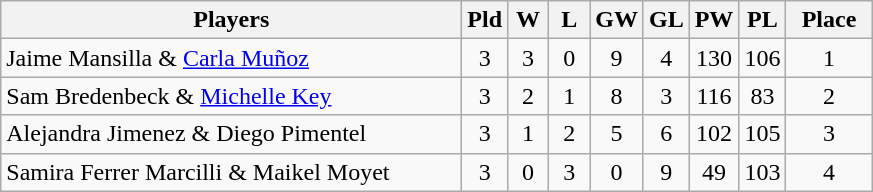<table class=wikitable style="text-align:center">
<tr>
<th width=300>Players</th>
<th width=20>Pld</th>
<th width=20>W</th>
<th width=20>L</th>
<th width=20>GW</th>
<th width=20>GL</th>
<th width=20>PW</th>
<th width=20>PL</th>
<th width=50>Place</th>
</tr>
<tr>
<td align=left> Jaime Mansilla & <a href='#'>Carla Muñoz</a></td>
<td>3</td>
<td>3</td>
<td>0</td>
<td>9</td>
<td>4</td>
<td>130</td>
<td>106</td>
<td>1</td>
</tr>
<tr>
<td align=left> Sam Bredenbeck & <a href='#'>Michelle Key</a></td>
<td>3</td>
<td>2</td>
<td>1</td>
<td>8</td>
<td>3</td>
<td>116</td>
<td>83</td>
<td>2</td>
</tr>
<tr>
<td align=left> Alejandra Jimenez & Diego Pimentel</td>
<td>3</td>
<td>1</td>
<td>2</td>
<td>5</td>
<td>6</td>
<td>102</td>
<td>105</td>
<td>3</td>
</tr>
<tr>
<td align=left> Samira Ferrer Marcilli & Maikel Moyet</td>
<td>3</td>
<td>0</td>
<td>3</td>
<td>0</td>
<td>9</td>
<td>49</td>
<td>103</td>
<td>4</td>
</tr>
</table>
